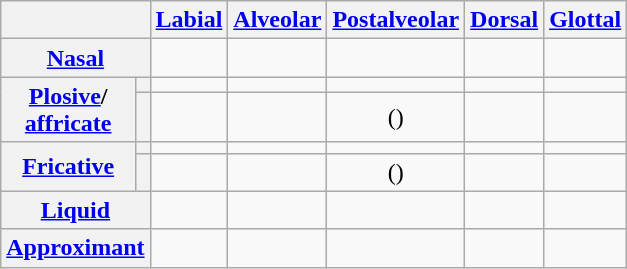<table class="wikitable" style=text-align:center>
<tr>
<th colspan="2"></th>
<th><a href='#'>Labial</a></th>
<th><a href='#'>Alveolar</a></th>
<th><a href='#'>Postalveolar</a></th>
<th><a href='#'>Dorsal</a></th>
<th><a href='#'>Glottal</a></th>
</tr>
<tr>
<th colspan="2"><a href='#'>Nasal</a></th>
<td> </td>
<td> </td>
<td> </td>
<td> </td>
<td></td>
</tr>
<tr>
<th rowspan="2"><a href='#'>Plosive</a>/<br><a href='#'>affricate</a></th>
<th></th>
<td> </td>
<td> </td>
<td> </td>
<td> </td>
<td></td>
</tr>
<tr>
<th></th>
<td> </td>
<td> </td>
<td>() </td>
<td> </td>
<td></td>
</tr>
<tr>
<th rowspan="2"><a href='#'>Fricative</a></th>
<th></th>
<td> </td>
<td> </td>
<td> </td>
<td> </td>
<td></td>
</tr>
<tr>
<th></th>
<td> </td>
<td> </td>
<td>() </td>
<td> </td>
<td> </td>
</tr>
<tr>
<th colspan="2"><a href='#'>Liquid</a></th>
<td></td>
<td> </td>
<td></td>
<td> </td>
<td></td>
</tr>
<tr>
<th colspan="2"><a href='#'>Approximant</a></th>
<td> </td>
<td></td>
<td></td>
<td> </td>
<td></td>
</tr>
</table>
